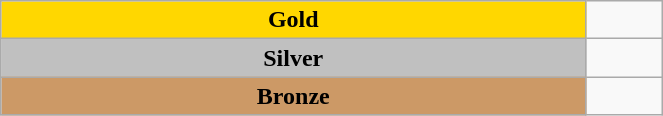<table class="wikitable" style=" text-align:center;" width="35%">
<tr>
<td bgcolor="gold"><strong>Gold</strong></td>
<td></td>
</tr>
<tr>
<td bgcolor="silver"><strong>Silver</strong></td>
<td></td>
</tr>
<tr>
<td bgcolor="cc9966"><strong>Bronze</strong></td>
<td></td>
</tr>
</table>
